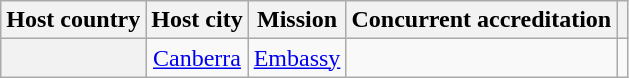<table class="wikitable plainrowheaders" style="text-align:center;">
<tr>
<th scope="col">Host country</th>
<th scope="col">Host city</th>
<th scope="col">Mission</th>
<th scope="col">Concurrent accreditation</th>
<th scope="col"></th>
</tr>
<tr>
<th scope="row"></th>
<td><a href='#'>Canberra</a></td>
<td><a href='#'>Embassy</a></td>
<td></td>
<td></td>
</tr>
</table>
